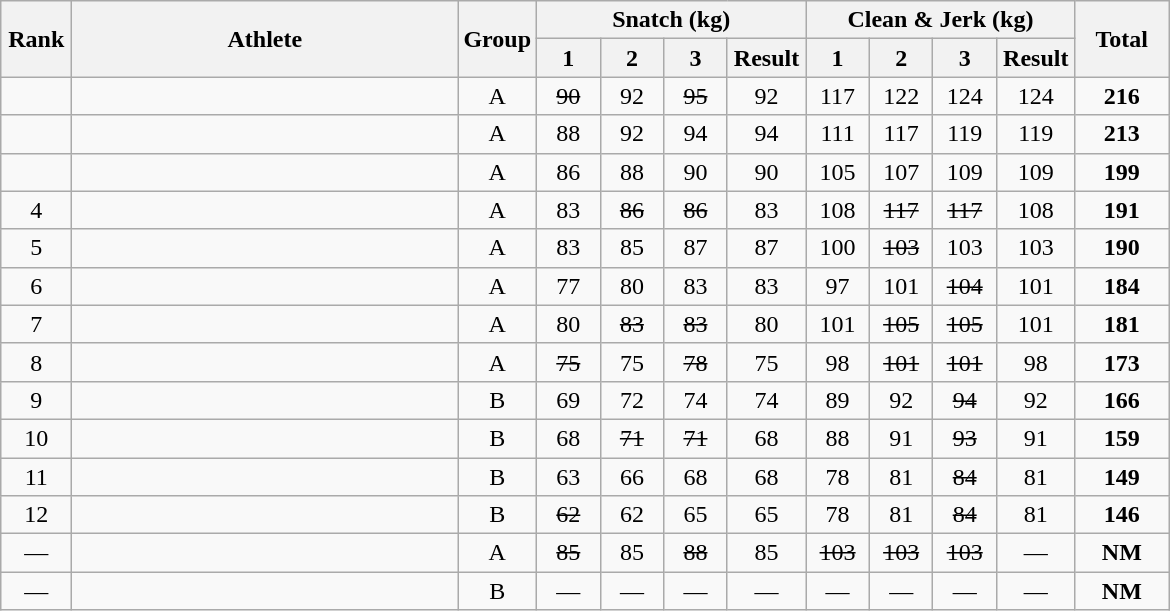<table class = "wikitable" style="text-align:center;">
<tr>
<th rowspan=2 width=40>Rank</th>
<th rowspan=2 width=250>Athlete</th>
<th rowspan=2 width=40>Group</th>
<th colspan=4>Snatch (kg)</th>
<th colspan=4>Clean & Jerk (kg)</th>
<th rowspan=2 width=55>Total</th>
</tr>
<tr>
<th width=35>1</th>
<th width=35>2</th>
<th width=35>3</th>
<th width=45>Result</th>
<th width=35>1</th>
<th width=35>2</th>
<th width=35>3</th>
<th width=45>Result</th>
</tr>
<tr>
<td></td>
<td align=left></td>
<td>A</td>
<td><s>90</s></td>
<td>92</td>
<td><s>95</s></td>
<td>92</td>
<td>117</td>
<td>122</td>
<td>124</td>
<td>124</td>
<td><strong>216</strong></td>
</tr>
<tr>
<td></td>
<td align=left></td>
<td>A</td>
<td>88</td>
<td>92</td>
<td>94</td>
<td>94</td>
<td>111</td>
<td>117</td>
<td>119</td>
<td>119</td>
<td><strong>213</strong></td>
</tr>
<tr>
<td></td>
<td align=left></td>
<td>A</td>
<td>86</td>
<td>88</td>
<td>90</td>
<td>90</td>
<td>105</td>
<td>107</td>
<td>109</td>
<td>109</td>
<td><strong>199</strong></td>
</tr>
<tr>
<td>4</td>
<td align=left></td>
<td>A</td>
<td>83</td>
<td><s>86</s></td>
<td><s>86</s></td>
<td>83</td>
<td>108</td>
<td><s>117</s></td>
<td><s>117</s></td>
<td>108</td>
<td><strong>191</strong></td>
</tr>
<tr>
<td>5</td>
<td align=left></td>
<td>A</td>
<td>83</td>
<td>85</td>
<td>87</td>
<td>87</td>
<td>100</td>
<td><s>103</s></td>
<td>103</td>
<td>103</td>
<td><strong>190</strong></td>
</tr>
<tr>
<td>6</td>
<td align=left></td>
<td>A</td>
<td>77</td>
<td>80</td>
<td>83</td>
<td>83</td>
<td>97</td>
<td>101</td>
<td><s>104</s></td>
<td>101</td>
<td><strong>184</strong></td>
</tr>
<tr>
<td>7</td>
<td align=left></td>
<td>A</td>
<td>80</td>
<td><s>83</s></td>
<td><s>83</s></td>
<td>80</td>
<td>101</td>
<td><s>105</s></td>
<td><s>105</s></td>
<td>101</td>
<td><strong>181</strong></td>
</tr>
<tr>
<td>8</td>
<td align=left></td>
<td>A</td>
<td><s>75</s></td>
<td>75</td>
<td><s>78</s></td>
<td>75</td>
<td>98</td>
<td><s>101</s></td>
<td><s>101</s></td>
<td>98</td>
<td><strong>173</strong></td>
</tr>
<tr>
<td>9</td>
<td align=left></td>
<td>B</td>
<td>69</td>
<td>72</td>
<td>74</td>
<td>74</td>
<td>89</td>
<td>92</td>
<td><s>94</s></td>
<td>92</td>
<td><strong>166</strong></td>
</tr>
<tr>
<td>10</td>
<td align=left></td>
<td>B</td>
<td>68</td>
<td><s>71</s></td>
<td><s>71</s></td>
<td>68</td>
<td>88</td>
<td>91</td>
<td><s>93</s></td>
<td>91</td>
<td><strong>159</strong></td>
</tr>
<tr>
<td>11</td>
<td align=left></td>
<td>B</td>
<td>63</td>
<td>66</td>
<td>68</td>
<td>68</td>
<td>78</td>
<td>81</td>
<td><s>84</s></td>
<td>81</td>
<td><strong>149</strong></td>
</tr>
<tr>
<td>12</td>
<td align=left></td>
<td>B</td>
<td><s>62</s></td>
<td>62</td>
<td>65</td>
<td>65</td>
<td>78</td>
<td>81</td>
<td><s>84</s></td>
<td>81</td>
<td><strong>146</strong></td>
</tr>
<tr>
<td>—</td>
<td align=left></td>
<td>A</td>
<td><s>85</s></td>
<td>85</td>
<td><s>88</s></td>
<td>85</td>
<td><s>103</s></td>
<td><s>103</s></td>
<td><s>103</s></td>
<td>—</td>
<td><strong>NM</strong></td>
</tr>
<tr>
<td>—</td>
<td align=left></td>
<td>B</td>
<td>—</td>
<td>—</td>
<td>—</td>
<td>—</td>
<td>—</td>
<td>—</td>
<td>—</td>
<td>—</td>
<td><strong>NM</strong></td>
</tr>
</table>
